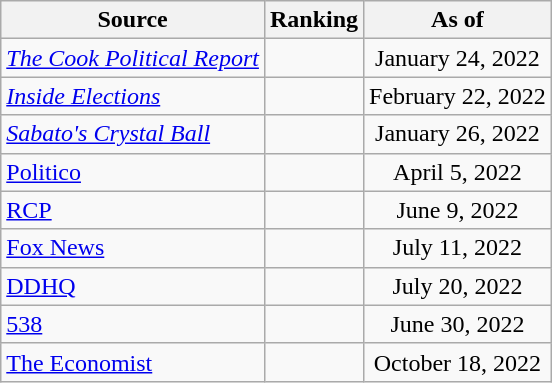<table class="wikitable" style="text-align:center">
<tr>
<th>Source</th>
<th>Ranking</th>
<th>As of</th>
</tr>
<tr>
<td align=left><em><a href='#'>The Cook Political Report</a></em></td>
<td></td>
<td>January 24, 2022</td>
</tr>
<tr>
<td align=left><em><a href='#'>Inside Elections</a></em></td>
<td></td>
<td>February 22, 2022</td>
</tr>
<tr>
<td align=left><em><a href='#'>Sabato's Crystal Ball</a></em></td>
<td></td>
<td>January 26, 2022</td>
</tr>
<tr>
<td align="left"><a href='#'>Politico</a></td>
<td></td>
<td>April 5, 2022</td>
</tr>
<tr>
<td align="left"><a href='#'>RCP</a></td>
<td></td>
<td>June 9, 2022</td>
</tr>
<tr>
<td align=left><a href='#'>Fox News</a></td>
<td></td>
<td>July 11, 2022</td>
</tr>
<tr>
<td align="left"><a href='#'>DDHQ</a></td>
<td></td>
<td>July 20, 2022</td>
</tr>
<tr>
<td align="left"><a href='#'>538</a></td>
<td></td>
<td>June 30, 2022</td>
</tr>
<tr>
<td align="left"><a href='#'>The Economist</a></td>
<td></td>
<td>October 18, 2022</td>
</tr>
</table>
